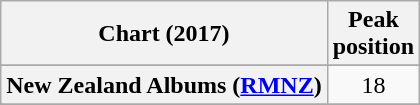<table class="wikitable sortable plainrowheaders" style="text-align:center">
<tr>
<th scope="col">Chart (2017)</th>
<th scope="col">Peak<br>position</th>
</tr>
<tr>
</tr>
<tr>
</tr>
<tr>
</tr>
<tr>
</tr>
<tr>
</tr>
<tr>
</tr>
<tr>
<th scope="row">New Zealand Albums (<a href='#'>RMNZ</a>)</th>
<td>18</td>
</tr>
<tr>
</tr>
<tr>
</tr>
<tr>
</tr>
<tr>
</tr>
<tr>
</tr>
</table>
